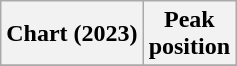<table class="wikitable plainrowheaders" style="text-align:center">
<tr>
<th scope="col">Chart (2023)</th>
<th scope="col">Peak<br>position</th>
</tr>
<tr>
</tr>
</table>
